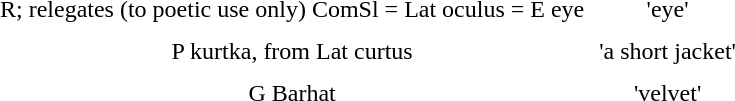<table style="text-align: center;" cellpadding="4">
<tr>
<td></td>
<td></td>
<td>R; relegates (to poetic use only) ComSl   = Lat oculus = E eye</td>
<td>'eye'</td>
</tr>
<tr>
<td></td>
<td></td>
<td>P kurtka, from Lat curtus</td>
<td>'a short jacket'</td>
</tr>
<tr>
<td></td>
<td></td>
<td>G Barhat</td>
<td>'velvet'</td>
</tr>
</table>
